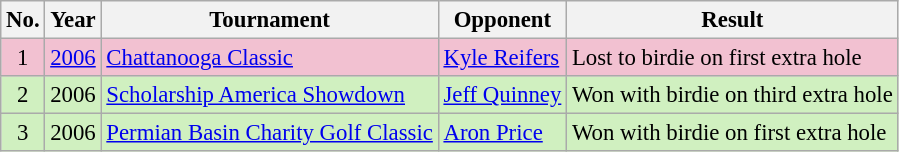<table class="wikitable" style="font-size:95%;">
<tr>
<th>No.</th>
<th>Year</th>
<th>Tournament</th>
<th>Opponent</th>
<th>Result</th>
</tr>
<tr style="background:#F2C1D1;">
<td align=center>1</td>
<td><a href='#'>2006</a></td>
<td><a href='#'>Chattanooga Classic</a></td>
<td> <a href='#'>Kyle Reifers</a></td>
<td>Lost to birdie on first extra hole</td>
</tr>
<tr style="background:#D0F0C0;">
<td align=center>2</td>
<td>2006</td>
<td><a href='#'>Scholarship America Showdown</a></td>
<td> <a href='#'>Jeff Quinney</a></td>
<td>Won with birdie on third extra hole</td>
</tr>
<tr style="background:#D0F0C0;">
<td align=center>3</td>
<td>2006</td>
<td><a href='#'>Permian Basin Charity Golf Classic</a></td>
<td> <a href='#'>Aron Price</a></td>
<td>Won with birdie on first extra hole</td>
</tr>
</table>
